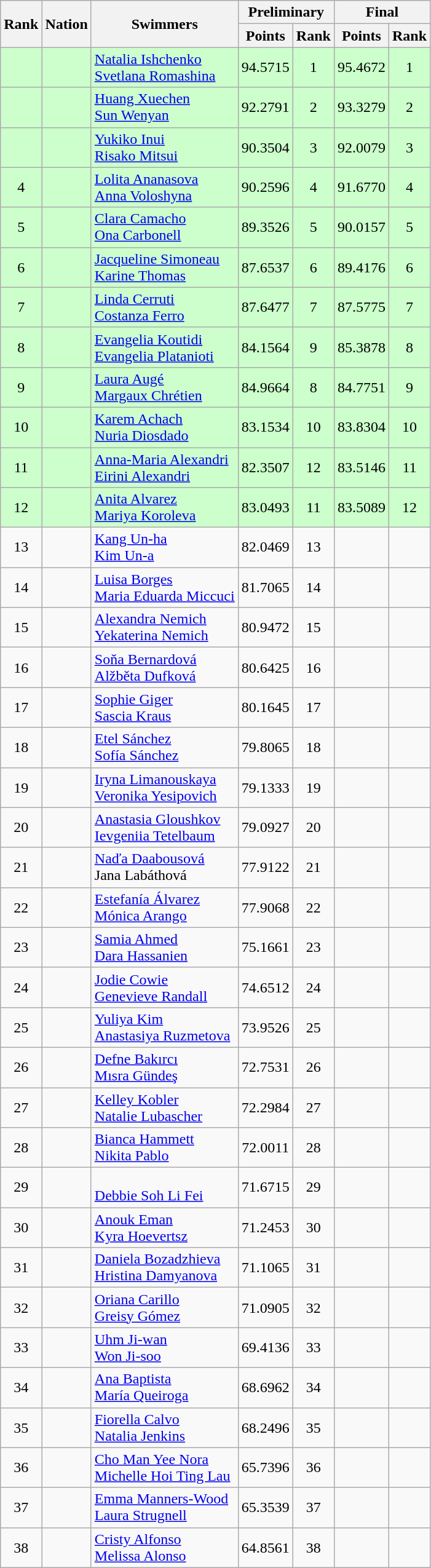<table class="wikitable sortable" style="text-align:center">
<tr>
<th rowspan=2>Rank</th>
<th rowspan=2>Nation</th>
<th rowspan=2>Swimmers</th>
<th colspan=2>Preliminary</th>
<th colspan=2>Final</th>
</tr>
<tr>
<th>Points</th>
<th>Rank</th>
<th>Points</th>
<th>Rank</th>
</tr>
<tr bgcolor=ccffcc>
<td></td>
<td align=left></td>
<td align=left><a href='#'>Natalia Ishchenko</a><br><a href='#'>Svetlana Romashina</a></td>
<td>94.5715</td>
<td>1</td>
<td>95.4672</td>
<td>1</td>
</tr>
<tr bgcolor=ccffcc>
<td></td>
<td align=left></td>
<td align=left><a href='#'>Huang Xuechen</a><br><a href='#'>Sun Wenyan</a></td>
<td>92.2791</td>
<td>2</td>
<td>93.3279</td>
<td>2</td>
</tr>
<tr bgcolor=ccffcc>
<td></td>
<td align=left></td>
<td align=left><a href='#'>Yukiko Inui</a><br><a href='#'>Risako Mitsui</a></td>
<td>90.3504</td>
<td>3</td>
<td>92.0079</td>
<td>3</td>
</tr>
<tr bgcolor=ccffcc>
<td>4</td>
<td align=left></td>
<td align=left><a href='#'>Lolita Ananasova</a><br><a href='#'>Anna Voloshyna</a></td>
<td>90.2596</td>
<td>4</td>
<td>91.6770</td>
<td>4</td>
</tr>
<tr bgcolor=ccffcc>
<td>5</td>
<td align=left></td>
<td align=left><a href='#'>Clara Camacho</a><br><a href='#'>Ona Carbonell</a></td>
<td>89.3526</td>
<td>5</td>
<td>90.0157</td>
<td>5</td>
</tr>
<tr bgcolor=ccffcc>
<td>6</td>
<td align=left></td>
<td align=left><a href='#'>Jacqueline Simoneau</a><br><a href='#'>Karine Thomas</a></td>
<td>87.6537</td>
<td>6</td>
<td>89.4176</td>
<td>6</td>
</tr>
<tr bgcolor=ccffcc>
<td>7</td>
<td align=left></td>
<td align=left><a href='#'>Linda Cerruti</a><br><a href='#'>Costanza Ferro</a></td>
<td>87.6477</td>
<td>7</td>
<td>87.5775</td>
<td>7</td>
</tr>
<tr bgcolor=ccffcc>
<td>8</td>
<td align=left></td>
<td align=left><a href='#'>Evangelia Koutidi</a><br><a href='#'>Evangelia Platanioti</a></td>
<td>84.1564</td>
<td>9</td>
<td>85.3878</td>
<td>8</td>
</tr>
<tr bgcolor=ccffcc>
<td>9</td>
<td align=left></td>
<td align=left><a href='#'>Laura Augé</a><br><a href='#'>Margaux Chrétien</a></td>
<td>84.9664</td>
<td>8</td>
<td>84.7751</td>
<td>9</td>
</tr>
<tr bgcolor=ccffcc>
<td>10</td>
<td align=left></td>
<td align=left><a href='#'>Karem Achach</a><br><a href='#'>Nuria Diosdado</a></td>
<td>83.1534</td>
<td>10</td>
<td>83.8304</td>
<td>10</td>
</tr>
<tr bgcolor=ccffcc>
<td>11</td>
<td align=left></td>
<td align=left><a href='#'>Anna-Maria Alexandri</a><br><a href='#'>Eirini Alexandri</a></td>
<td>82.3507</td>
<td>12</td>
<td>83.5146</td>
<td>11</td>
</tr>
<tr bgcolor=ccffcc>
<td>12</td>
<td align=left></td>
<td align=left><a href='#'>Anita Alvarez</a><br><a href='#'>Mariya Koroleva</a></td>
<td>83.0493</td>
<td>11</td>
<td>83.5089</td>
<td>12</td>
</tr>
<tr>
<td>13</td>
<td align=left></td>
<td align=left><a href='#'>Kang Un-ha</a><br><a href='#'>Kim Un-a</a></td>
<td>82.0469</td>
<td>13</td>
<td></td>
<td></td>
</tr>
<tr>
<td>14</td>
<td align=left></td>
<td align=left><a href='#'>Luisa Borges</a><br><a href='#'>Maria Eduarda Miccuci</a></td>
<td>81.7065</td>
<td>14</td>
<td></td>
<td></td>
</tr>
<tr>
<td>15</td>
<td align=left></td>
<td align=left><a href='#'>Alexandra Nemich</a><br><a href='#'>Yekaterina Nemich</a></td>
<td>80.9472</td>
<td>15</td>
<td></td>
<td></td>
</tr>
<tr>
<td>16</td>
<td align=left></td>
<td align=left><a href='#'>Soňa Bernardová</a><br><a href='#'>Alžběta Dufková</a></td>
<td>80.6425</td>
<td>16</td>
<td></td>
<td></td>
</tr>
<tr>
<td>17</td>
<td align=left></td>
<td align=left><a href='#'>Sophie Giger</a><br><a href='#'>Sascia Kraus</a></td>
<td>80.1645</td>
<td>17</td>
<td></td>
<td></td>
</tr>
<tr>
<td>18</td>
<td align=left></td>
<td align=left><a href='#'>Etel Sánchez</a><br><a href='#'>Sofía Sánchez</a></td>
<td>79.8065</td>
<td>18</td>
<td></td>
<td></td>
</tr>
<tr>
<td>19</td>
<td align=left></td>
<td align=left><a href='#'>Iryna Limanouskaya</a><br><a href='#'>Veronika Yesipovich</a></td>
<td>79.1333</td>
<td>19</td>
<td></td>
<td></td>
</tr>
<tr>
<td>20</td>
<td align=left></td>
<td align=left><a href='#'>Anastasia Gloushkov</a><br><a href='#'>Ievgeniia Tetelbaum</a></td>
<td>79.0927</td>
<td>20</td>
<td></td>
<td></td>
</tr>
<tr>
<td>21</td>
<td align=left></td>
<td align=left><a href='#'>Naďa Daabousová</a><br>Jana Labáthová</td>
<td>77.9122</td>
<td>21</td>
<td></td>
<td></td>
</tr>
<tr>
<td>22</td>
<td align=left></td>
<td align=left><a href='#'>Estefanía Álvarez</a><br><a href='#'>Mónica Arango</a></td>
<td>77.9068</td>
<td>22</td>
<td></td>
<td></td>
</tr>
<tr>
<td>23</td>
<td align=left></td>
<td align=left><a href='#'>Samia Ahmed</a><br><a href='#'>Dara Hassanien</a></td>
<td>75.1661</td>
<td>23</td>
<td></td>
<td></td>
</tr>
<tr>
<td>24</td>
<td align=left></td>
<td align=left><a href='#'>Jodie Cowie</a><br><a href='#'>Genevieve Randall</a></td>
<td>74.6512</td>
<td>24</td>
<td></td>
<td></td>
</tr>
<tr>
<td>25</td>
<td align=left></td>
<td align=left><a href='#'>Yuliya Kim</a><br><a href='#'>Anastasiya Ruzmetova</a></td>
<td>73.9526</td>
<td>25</td>
<td></td>
<td></td>
</tr>
<tr>
<td>26</td>
<td align=left></td>
<td align=left><a href='#'>Defne Bakırcı</a><br><a href='#'>Mısra Gündeş</a></td>
<td>72.7531</td>
<td>26</td>
<td></td>
<td></td>
</tr>
<tr>
<td>27</td>
<td align=left></td>
<td align=left><a href='#'>Kelley Kobler</a><br><a href='#'>Natalie Lubascher</a></td>
<td>72.2984</td>
<td>27</td>
<td></td>
<td></td>
</tr>
<tr>
<td>28</td>
<td align=left></td>
<td align=left><a href='#'>Bianca Hammett</a><br><a href='#'>Nikita Pablo</a></td>
<td>72.0011</td>
<td>28</td>
<td></td>
<td></td>
</tr>
<tr>
<td>29</td>
<td align=left></td>
<td align=left><br><a href='#'>Debbie Soh Li Fei</a></td>
<td>71.6715</td>
<td>29</td>
<td></td>
<td></td>
</tr>
<tr>
<td>30</td>
<td align=left></td>
<td align=left><a href='#'>Anouk Eman</a><br><a href='#'>Kyra Hoevertsz</a></td>
<td>71.2453</td>
<td>30</td>
<td></td>
<td></td>
</tr>
<tr>
<td>31</td>
<td align=left></td>
<td align=left><a href='#'>Daniela Bozadzhieva</a><br><a href='#'>Hristina Damyanova</a></td>
<td>71.1065</td>
<td>31</td>
<td></td>
<td></td>
</tr>
<tr>
<td>32</td>
<td align=left></td>
<td align=left><a href='#'>Oriana Carillo</a><br><a href='#'>Greisy Gómez</a></td>
<td>71.0905</td>
<td>32</td>
<td></td>
<td></td>
</tr>
<tr>
<td>33</td>
<td align=left></td>
<td align=left><a href='#'>Uhm Ji-wan</a><br><a href='#'>Won Ji-soo</a></td>
<td>69.4136</td>
<td>33</td>
<td></td>
<td></td>
</tr>
<tr>
<td>34</td>
<td align=left></td>
<td align=left><a href='#'>Ana Baptista</a><br><a href='#'>María Queiroga</a></td>
<td>68.6962</td>
<td>34</td>
<td></td>
<td></td>
</tr>
<tr>
<td>35</td>
<td align=left></td>
<td align=left><a href='#'>Fiorella Calvo</a><br><a href='#'>Natalia Jenkins</a></td>
<td>68.2496</td>
<td>35</td>
<td></td>
<td></td>
</tr>
<tr>
<td>36</td>
<td align=left></td>
<td align=left><a href='#'>Cho Man Yee Nora</a><br><a href='#'>Michelle Hoi Ting Lau</a></td>
<td>65.7396</td>
<td>36</td>
<td></td>
<td></td>
</tr>
<tr>
<td>37</td>
<td align=left></td>
<td align=left><a href='#'>Emma Manners-Wood</a><br><a href='#'>Laura Strugnell</a></td>
<td>65.3539</td>
<td>37</td>
<td></td>
<td></td>
</tr>
<tr>
<td>38</td>
<td align=left></td>
<td align=left><a href='#'>Cristy Alfonso</a><br><a href='#'>Melissa Alonso</a></td>
<td>64.8561</td>
<td>38</td>
<td></td>
<td></td>
</tr>
</table>
